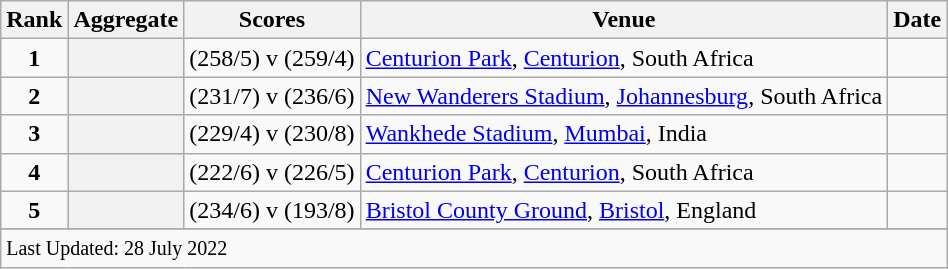<table class="wikitable plainrowheaders sortable">
<tr>
<th scope=col>Rank</th>
<th scope=col>Aggregate</th>
<th scope=col>Scores</th>
<th scope=col>Venue</th>
<th scope=col>Date</th>
</tr>
<tr -bgcolor=#cee0f2>
<td align=center><strong>1</strong></td>
<th scope=row style=text-align:center;></th>
<td> (258/5) v  (259/4)</td>
<td><a href='#'>Centurion Park</a>, <a href='#'>Centurion</a>, South Africa</td>
<td></td>
</tr>
<tr>
<td align=center><strong>2</strong></td>
<th scope=row style=text-align:center;></th>
<td> (231/7) v  (236/6)</td>
<td><a href='#'>New Wanderers Stadium</a>, <a href='#'>Johannesburg</a>, South Africa</td>
<td></td>
</tr>
<tr>
<td align=center><strong>3</strong></td>
<th scope=row style=text-align:center;></th>
<td> (229/4) v  (230/8)</td>
<td><a href='#'>Wankhede Stadium</a>, <a href='#'>Mumbai</a>, India</td>
<td> </td>
</tr>
<tr>
<td align=center><strong>4</strong></td>
<th scope=row style=text-align:center;></th>
<td> (222/6) v  (226/5)</td>
<td><a href='#'>Centurion Park</a>, <a href='#'>Centurion</a>, South Africa</td>
<td></td>
</tr>
<tr>
<td align=center><strong>5</strong></td>
<th scope=row style=text-align:center;></th>
<td> (234/6) v  (193/8)</td>
<td><a href='#'>Bristol County Ground</a>, <a href='#'>Bristol</a>, England</td>
<td></td>
</tr>
<tr>
</tr>
<tr class=sortbottom>
<td colspan=5><small>Last Updated: 28 July 2022</small></td>
</tr>
</table>
